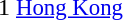<table cellspacing=0 cellpadding=0>
<tr>
<td><div>1 </div></td>
<td style="font-size: 95%"> <a href='#'>Hong Kong</a></td>
</tr>
</table>
